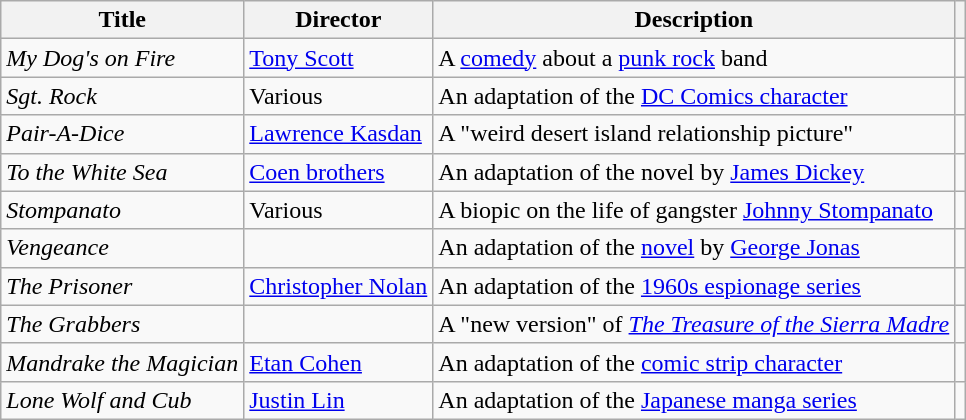<table class="wikitable">
<tr>
<th>Title</th>
<th>Director</th>
<th>Description</th>
<th></th>
</tr>
<tr>
<td><em>My Dog's on Fire</em></td>
<td><a href='#'>Tony Scott</a></td>
<td>A <a href='#'>comedy</a> about a <a href='#'>punk rock</a> band</td>
<td></td>
</tr>
<tr>
<td><em>Sgt. Rock</em></td>
<td>Various</td>
<td>An adaptation of the <a href='#'>DC Comics character</a></td>
<td></td>
</tr>
<tr>
<td><em>Pair-A-Dice</em></td>
<td><a href='#'>Lawrence Kasdan</a></td>
<td>A "weird desert island relationship picture"</td>
<td></td>
</tr>
<tr>
<td><em>To the White Sea</em></td>
<td><a href='#'>Coen brothers</a></td>
<td>An adaptation of the novel by <a href='#'>James Dickey</a></td>
<td></td>
</tr>
<tr>
<td><em>Stompanato</em></td>
<td>Various</td>
<td>A biopic on the life of gangster <a href='#'>Johnny Stompanato</a></td>
<td></td>
</tr>
<tr>
<td><em>Vengeance</em></td>
<td></td>
<td>An adaptation of the <a href='#'>novel</a> by <a href='#'>George Jonas</a></td>
<td></td>
</tr>
<tr>
<td><em>The Prisoner</em></td>
<td><a href='#'>Christopher Nolan</a></td>
<td>An adaptation of the <a href='#'>1960s espionage series</a></td>
<td></td>
</tr>
<tr>
<td><em>The Grabbers</em></td>
<td></td>
<td>A "new version" of <em><a href='#'>The Treasure of the Sierra Madre</a></em></td>
<td></td>
</tr>
<tr>
<td><em>Mandrake the Magician</em></td>
<td><a href='#'>Etan Cohen</a></td>
<td>An adaptation of the <a href='#'>comic strip character</a></td>
<td></td>
</tr>
<tr>
<td><em>Lone Wolf and Cub</em></td>
<td><a href='#'>Justin Lin</a></td>
<td>An adaptation of the <a href='#'>Japanese manga series</a></td>
<td></td>
</tr>
</table>
